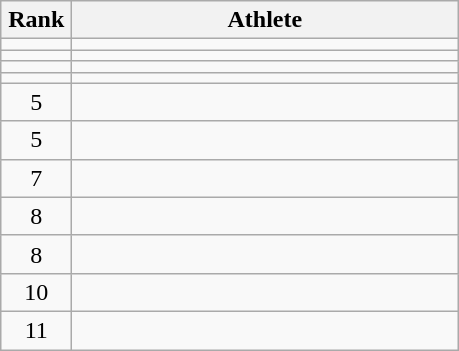<table class="wikitable" style="text-align: center;">
<tr>
<th width=40>Rank</th>
<th width=250>Athlete</th>
</tr>
<tr>
<td></td>
<td align=left></td>
</tr>
<tr>
<td></td>
<td align=left></td>
</tr>
<tr>
<td></td>
<td align=left></td>
</tr>
<tr>
<td></td>
<td align=left></td>
</tr>
<tr>
<td>5</td>
<td align=left></td>
</tr>
<tr>
<td>5</td>
<td align=left></td>
</tr>
<tr>
<td>7</td>
<td align=left></td>
</tr>
<tr>
<td>8</td>
<td align=left></td>
</tr>
<tr>
<td>8</td>
<td align=left></td>
</tr>
<tr>
<td>10</td>
<td align=left></td>
</tr>
<tr>
<td>11</td>
<td align=left></td>
</tr>
</table>
